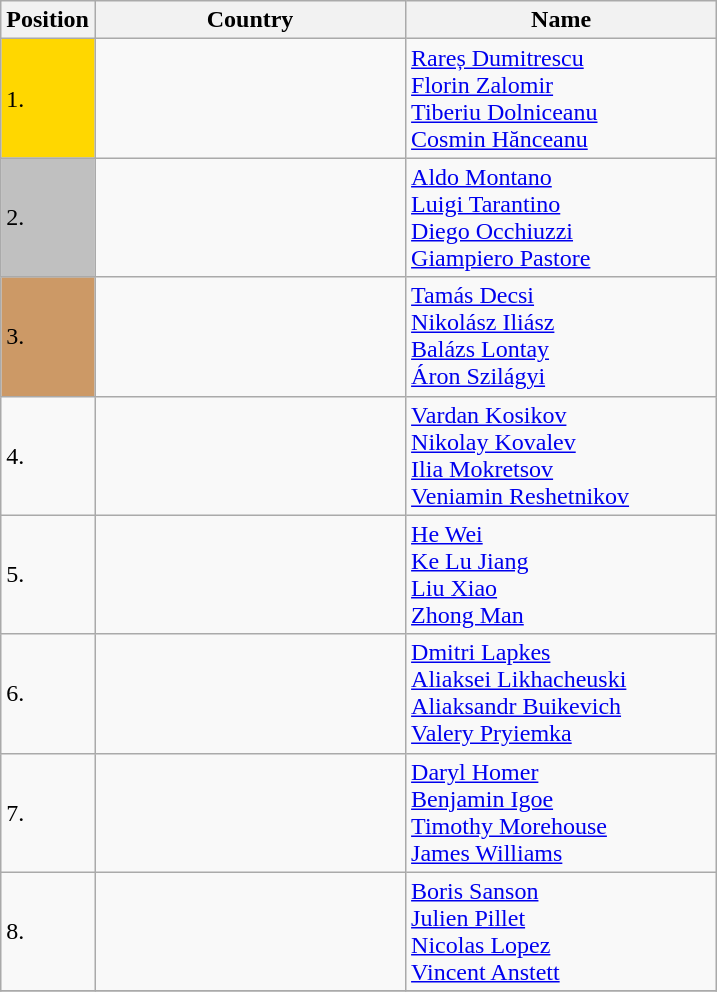<table class="wikitable">
<tr>
<th width="10">Position</th>
<th width="200">Country</th>
<th width="200">Name</th>
</tr>
<tr>
<td bgcolor="gold">1.</td>
<td></td>
<td><a href='#'>Rareș Dumitrescu</a> <br> <a href='#'>Florin Zalomir</a> <br> <a href='#'>Tiberiu Dolniceanu</a> <br> <a href='#'>Cosmin Hănceanu</a></td>
</tr>
<tr>
<td bgcolor="silver">2.</td>
<td></td>
<td><a href='#'>Aldo Montano</a> <br> <a href='#'>Luigi Tarantino</a> <br> <a href='#'>Diego Occhiuzzi</a> <br> <a href='#'>Giampiero Pastore</a></td>
</tr>
<tr>
<td bgcolor="#CC9966">3.</td>
<td></td>
<td><a href='#'>Tamás Decsi</a> <br> <a href='#'>Nikolász Iliász</a> <br> <a href='#'>Balázs Lontay</a> <br> <a href='#'>Áron Szilágyi</a></td>
</tr>
<tr>
<td>4.</td>
<td></td>
<td><a href='#'>Vardan Kosikov</a> <br> <a href='#'>Nikolay Kovalev</a> <br> <a href='#'>Ilia Mokretsov</a> <br> <a href='#'>Veniamin Reshetnikov</a></td>
</tr>
<tr>
<td>5.</td>
<td></td>
<td><a href='#'>He Wei</a> <br> <a href='#'>Ke Lu Jiang</a> <br> <a href='#'>Liu Xiao</a> <br> <a href='#'>Zhong Man</a></td>
</tr>
<tr>
<td>6.</td>
<td></td>
<td><a href='#'>Dmitri Lapkes</a> <br> <a href='#'>Aliaksei Likhacheuski</a> <br> <a href='#'>Aliaksandr Buikevich</a> <br> <a href='#'>Valery Pryiemka</a></td>
</tr>
<tr>
<td>7.</td>
<td></td>
<td><a href='#'>Daryl Homer</a> <br> <a href='#'>Benjamin Igoe</a> <br> <a href='#'>Timothy Morehouse</a> <br> <a href='#'>James Williams</a></td>
</tr>
<tr>
<td>8.</td>
<td></td>
<td><a href='#'>Boris Sanson</a> <br> <a href='#'>Julien Pillet</a> <br> <a href='#'>Nicolas Lopez</a> <br> <a href='#'>Vincent Anstett</a></td>
</tr>
<tr>
</tr>
</table>
